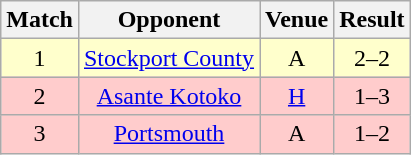<table class="wikitable" style="font-size:100%; text-align:center">
<tr>
<th>Match</th>
<th>Opponent</th>
<th>Venue</th>
<th>Result</th>
</tr>
<tr style="background: #FFFFCC;">
<td align="center">1</td>
<td><a href='#'>Stockport County</a></td>
<td>A</td>
<td>2–2</td>
</tr>
<tr style="background: #FFCCCC;">
<td align="center">2</td>
<td><a href='#'>Asante Kotoko</a></td>
<td><a href='#'>H</a></td>
<td>1–3</td>
</tr>
<tr style="background: #FFCCCC;">
<td align="center">3</td>
<td><a href='#'>Portsmouth</a></td>
<td>A</td>
<td>1–2</td>
</tr>
</table>
